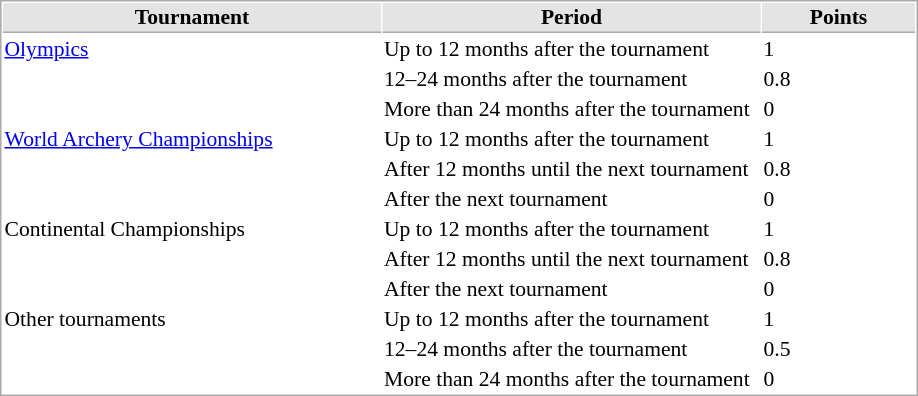<table cellspacing="1" style="border:1px solid #aaa; font-size:90%;">
<tr style="background:#e4e4e4;">
<th style="border-bottom:1px solid #aaa; width:250px;">Tournament</th>
<th style="border-bottom:1px solid #aaa; width:250px;">Period</th>
<th style="border-bottom:1px solid #aaa; width:100px;">Points</th>
</tr>
<tr>
<td rowspan="3" style="vertical-align:top;"><a href='#'>Olympics</a></td>
<td>Up to 12 months after the tournament</td>
<td>1</td>
</tr>
<tr>
<td>12–24 months after the tournament</td>
<td>0.8</td>
</tr>
<tr>
<td>More than 24 months after the tournament</td>
<td>0</td>
</tr>
<tr>
<td rowspan="3" style="vertical-align:top;"><a href='#'>World Archery Championships</a></td>
<td>Up to 12 months after the tournament</td>
<td>1</td>
</tr>
<tr>
<td>After 12 months until the next tournament</td>
<td>0.8</td>
</tr>
<tr>
<td>After the next tournament</td>
<td>0</td>
</tr>
<tr>
<td rowspan="3" style="vertical-align:top;">Continental Championships</td>
<td>Up to 12 months after the tournament</td>
<td>1</td>
</tr>
<tr>
<td>After 12 months until the next tournament</td>
<td>0.8</td>
</tr>
<tr>
<td>After the next tournament</td>
<td>0</td>
</tr>
<tr>
<td rowspan="3" style="vertical-align:top;">Other tournaments</td>
<td>Up to 12 months after the tournament</td>
<td>1</td>
</tr>
<tr>
<td>12–24 months after the tournament</td>
<td>0.5</td>
</tr>
<tr>
<td>More than 24 months after the tournament</td>
<td>0</td>
</tr>
</table>
